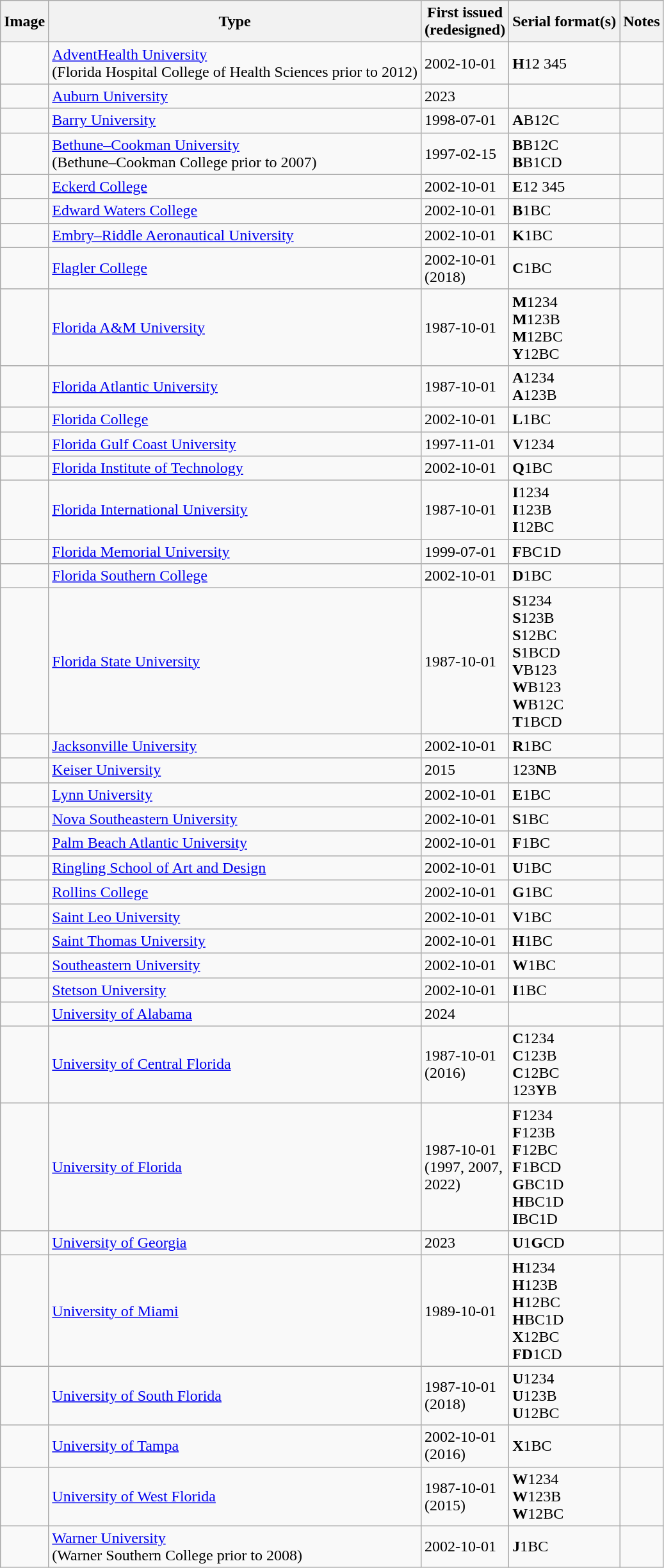<table class="wikitable">
<tr>
<th>Image</th>
<th>Type</th>
<th>First issued<br>(redesigned)</th>
<th>Serial format(s)</th>
<th>Notes</th>
</tr>
<tr>
<td></td>
<td><a href='#'>AdventHealth University</a><br>(Florida Hospital College of Health Sciences prior to 2012)</td>
<td>2002-10-01</td>
<td><strong>H</strong>12 345</td>
<td></td>
</tr>
<tr>
<td></td>
<td><a href='#'>Auburn University</a></td>
<td>2023</td>
<td></td>
<td></td>
</tr>
<tr>
<td></td>
<td><a href='#'>Barry University</a></td>
<td>1998-07-01</td>
<td><strong>A</strong>B12C</td>
<td></td>
</tr>
<tr>
<td></td>
<td><a href='#'>Bethune–Cookman University</a><br>(Bethune–Cookman College prior to 2007)</td>
<td>1997-02-15</td>
<td><strong>B</strong>B12C<br><strong>B</strong>B1CD</td>
<td></td>
</tr>
<tr>
<td></td>
<td><a href='#'>Eckerd College</a></td>
<td>2002-10-01</td>
<td><strong>E</strong>12 345</td>
<td></td>
</tr>
<tr>
<td></td>
<td><a href='#'>Edward Waters College</a></td>
<td>2002-10-01</td>
<td><strong>B</strong>1BC</td>
<td></td>
</tr>
<tr>
<td></td>
<td><a href='#'>Embry–Riddle Aeronautical University</a></td>
<td>2002-10-01</td>
<td><strong>K</strong>1BC</td>
<td></td>
</tr>
<tr>
<td></td>
<td><a href='#'>Flagler College</a></td>
<td>2002-10-01<br>(2018)</td>
<td><strong>C</strong>1BC</td>
<td></td>
</tr>
<tr>
<td></td>
<td><a href='#'>Florida A&M University</a></td>
<td>1987-10-01</td>
<td><strong>M</strong>1234<br><strong>M</strong>123B<br><strong>M</strong>12BC<br><strong>Y</strong>12BC</td>
<td></td>
</tr>
<tr>
<td></td>
<td><a href='#'>Florida Atlantic University</a></td>
<td>1987-10-01</td>
<td><strong>A</strong>1234<br><strong>A</strong>123B</td>
<td></td>
</tr>
<tr>
<td></td>
<td><a href='#'>Florida College</a></td>
<td>2002-10-01</td>
<td><strong>L</strong>1BC</td>
<td></td>
</tr>
<tr>
<td></td>
<td><a href='#'>Florida Gulf Coast University</a></td>
<td>1997-11-01</td>
<td><strong>V</strong>1234</td>
<td></td>
</tr>
<tr>
<td></td>
<td><a href='#'>Florida Institute of Technology</a></td>
<td>2002-10-01</td>
<td><strong>Q</strong>1BC</td>
<td></td>
</tr>
<tr>
<td></td>
<td><a href='#'>Florida International University</a></td>
<td>1987-10-01</td>
<td><strong>I</strong>1234<br><strong>I</strong>123B<br><strong>I</strong>12BC</td>
<td></td>
</tr>
<tr>
<td></td>
<td><a href='#'>Florida Memorial University</a></td>
<td>1999-07-01</td>
<td><strong>F</strong>BC1D</td>
<td></td>
</tr>
<tr>
<td></td>
<td><a href='#'>Florida Southern College</a></td>
<td>2002-10-01</td>
<td><strong>D</strong>1BC</td>
<td></td>
</tr>
<tr>
<td></td>
<td><a href='#'>Florida State University</a></td>
<td>1987-10-01</td>
<td><strong>S</strong>1234<br><strong>S</strong>123B<br><strong>S</strong>12BC<br><strong>S</strong>1BCD<br><strong>V</strong>B123<br><strong>W</strong>B123<br><strong>W</strong>B12C<br><strong>T</strong>1BCD</td>
<td></td>
</tr>
<tr>
<td></td>
<td><a href='#'>Jacksonville University</a></td>
<td>2002-10-01</td>
<td><strong>R</strong>1BC</td>
<td></td>
</tr>
<tr>
<td></td>
<td><a href='#'>Keiser University</a></td>
<td>2015</td>
<td>123<strong>N</strong>B</td>
<td></td>
</tr>
<tr>
<td></td>
<td><a href='#'>Lynn University</a></td>
<td>2002-10-01</td>
<td><strong>E</strong>1BC</td>
<td></td>
</tr>
<tr>
<td></td>
<td><a href='#'>Nova Southeastern University</a></td>
<td>2002-10-01</td>
<td><strong>S</strong>1BC</td>
<td></td>
</tr>
<tr>
<td></td>
<td><a href='#'>Palm Beach Atlantic University</a></td>
<td>2002-10-01</td>
<td><strong>F</strong>1BC</td>
<td></td>
</tr>
<tr>
<td></td>
<td><a href='#'>Ringling School of Art and Design</a></td>
<td>2002-10-01</td>
<td><strong>U</strong>1BC</td>
<td></td>
</tr>
<tr>
<td></td>
<td><a href='#'>Rollins College</a></td>
<td>2002-10-01</td>
<td><strong>G</strong>1BC</td>
<td></td>
</tr>
<tr>
<td></td>
<td><a href='#'>Saint Leo University</a></td>
<td>2002-10-01</td>
<td><strong>V</strong>1BC</td>
<td></td>
</tr>
<tr>
<td></td>
<td><a href='#'>Saint Thomas University</a></td>
<td>2002-10-01</td>
<td><strong>H</strong>1BC</td>
<td></td>
</tr>
<tr>
<td></td>
<td><a href='#'>Southeastern University</a></td>
<td>2002-10-01</td>
<td><strong>W</strong>1BC</td>
<td></td>
</tr>
<tr>
<td></td>
<td><a href='#'>Stetson University</a></td>
<td>2002-10-01</td>
<td><strong>I</strong>1BC</td>
<td></td>
</tr>
<tr>
<td></td>
<td><a href='#'>University of Alabama</a></td>
<td>2024</td>
<td></td>
<td></td>
</tr>
<tr>
<td></td>
<td><a href='#'>University of Central Florida</a></td>
<td>1987-10-01<br>(2016)</td>
<td><strong>C</strong>1234<br><strong>C</strong>123B<br><strong>C</strong>12BC<br>123<strong>Y</strong>B</td>
<td></td>
</tr>
<tr>
<td></td>
<td><a href='#'>University of Florida</a></td>
<td>1987-10-01<br>(1997, 2007,<br>2022)</td>
<td><strong>F</strong>1234<br><strong>F</strong>123B<br><strong>F</strong>12BC<br><strong>F</strong>1BCD<br><strong>G</strong>BC1D<br><strong>H</strong>BC1D<br><strong>I</strong>BC1D</td>
<td></td>
</tr>
<tr>
<td></td>
<td><a href='#'>University of Georgia</a></td>
<td>2023</td>
<td><strong>U</strong>1<strong>G</strong>CD</td>
<td></td>
</tr>
<tr>
<td></td>
<td><a href='#'>University of Miami</a></td>
<td>1989-10-01</td>
<td><strong>H</strong>1234<br><strong>H</strong>123B<br><strong>H</strong>12BC<br><strong>H</strong>BC1D<br><strong>X</strong>12BC<br><strong>FD</strong>1CD</td>
<td></td>
</tr>
<tr>
<td></td>
<td><a href='#'>University of South Florida</a></td>
<td>1987-10-01<br>(2018)</td>
<td><strong>U</strong>1234<br><strong>U</strong>123B<br><strong>U</strong>12BC</td>
<td></td>
</tr>
<tr>
<td></td>
<td><a href='#'>University of Tampa</a></td>
<td>2002-10-01<br>(2016)</td>
<td><strong>X</strong>1BC</td>
<td></td>
</tr>
<tr>
<td></td>
<td><a href='#'>University of West Florida</a></td>
<td>1987-10-01<br>(2015)</td>
<td><strong>W</strong>1234<br><strong>W</strong>123B<br><strong>W</strong>12BC</td>
<td></td>
</tr>
<tr>
<td></td>
<td><a href='#'>Warner University</a><br>(Warner Southern College prior to 2008)</td>
<td>2002-10-01</td>
<td><strong>J</strong>1BC</td>
<td></td>
</tr>
</table>
